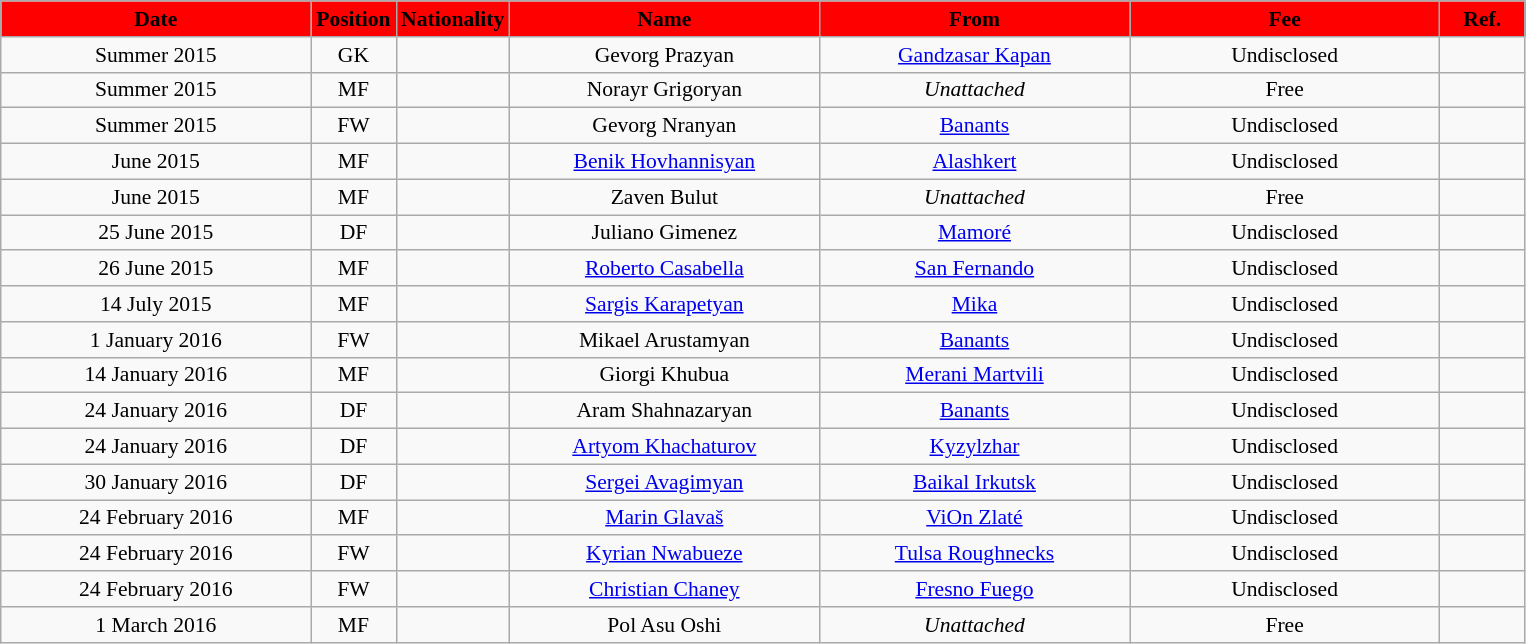<table class="wikitable"  style="text-align:center; font-size:90%; ">
<tr>
<th style="background:#FF0000; color:#000000; width:200px;">Date</th>
<th style="background:#FF0000; color:#000000; width:50px;">Position</th>
<th style="background:#FF0000; color:#000000; width:50px;">Nationality</th>
<th style="background:#FF0000; color:#000000; width:200px;">Name</th>
<th style="background:#FF0000; color:#000000; width:200px;">From</th>
<th style="background:#FF0000; color:#000000; width:200px;">Fee</th>
<th style="background:#FF0000; color:#000000; width:50px;">Ref.</th>
</tr>
<tr>
<td>Summer 2015</td>
<td>GK</td>
<td></td>
<td>Gevorg Prazyan</td>
<td><a href='#'>Gandzasar Kapan</a></td>
<td>Undisclosed</td>
<td></td>
</tr>
<tr>
<td>Summer 2015</td>
<td>MF</td>
<td></td>
<td>Norayr Grigoryan</td>
<td><em>Unattached</em></td>
<td>Free</td>
<td></td>
</tr>
<tr>
<td>Summer 2015</td>
<td>FW</td>
<td></td>
<td>Gevorg Nranyan</td>
<td><a href='#'>Banants</a></td>
<td>Undisclosed</td>
<td></td>
</tr>
<tr>
<td>June 2015</td>
<td>MF</td>
<td></td>
<td><a href='#'>Benik Hovhannisyan</a></td>
<td><a href='#'>Alashkert</a></td>
<td>Undisclosed</td>
<td></td>
</tr>
<tr>
<td>June 2015</td>
<td>MF</td>
<td></td>
<td>Zaven Bulut</td>
<td><em>Unattached</em></td>
<td>Free</td>
<td></td>
</tr>
<tr>
<td>25 June 2015</td>
<td>DF</td>
<td></td>
<td>Juliano Gimenez</td>
<td><a href='#'>Mamoré</a></td>
<td>Undisclosed</td>
<td></td>
</tr>
<tr>
<td>26 June 2015</td>
<td>MF</td>
<td></td>
<td><a href='#'>Roberto Casabella</a></td>
<td><a href='#'>San Fernando</a></td>
<td>Undisclosed</td>
<td></td>
</tr>
<tr>
<td>14 July 2015</td>
<td>MF</td>
<td></td>
<td><a href='#'>Sargis Karapetyan</a></td>
<td><a href='#'>Mika</a></td>
<td>Undisclosed</td>
<td></td>
</tr>
<tr>
<td>1 January 2016</td>
<td>FW</td>
<td></td>
<td>Mikael Arustamyan</td>
<td><a href='#'>Banants</a></td>
<td>Undisclosed</td>
<td></td>
</tr>
<tr>
<td>14 January 2016</td>
<td>MF</td>
<td></td>
<td>Giorgi Khubua</td>
<td><a href='#'>Merani Martvili</a></td>
<td>Undisclosed</td>
<td></td>
</tr>
<tr>
<td>24 January 2016</td>
<td>DF</td>
<td></td>
<td>Aram Shahnazaryan</td>
<td><a href='#'>Banants</a></td>
<td>Undisclosed</td>
<td></td>
</tr>
<tr>
<td>24 January 2016</td>
<td>DF</td>
<td></td>
<td><a href='#'>Artyom Khachaturov</a></td>
<td><a href='#'>Kyzylzhar</a></td>
<td>Undisclosed</td>
<td></td>
</tr>
<tr>
<td>30 January 2016</td>
<td>DF</td>
<td></td>
<td><a href='#'>Sergei Avagimyan</a></td>
<td><a href='#'>Baikal Irkutsk</a></td>
<td>Undisclosed</td>
<td></td>
</tr>
<tr>
<td>24 February 2016</td>
<td>MF</td>
<td></td>
<td><a href='#'>Marin Glavaš</a></td>
<td><a href='#'>ViOn Zlaté</a></td>
<td>Undisclosed</td>
<td></td>
</tr>
<tr>
<td>24 February 2016</td>
<td>FW</td>
<td></td>
<td><a href='#'>Kyrian Nwabueze</a></td>
<td><a href='#'>Tulsa Roughnecks</a></td>
<td>Undisclosed</td>
<td></td>
</tr>
<tr>
<td>24 February 2016</td>
<td>FW</td>
<td></td>
<td><a href='#'>Christian Chaney</a></td>
<td><a href='#'>Fresno Fuego</a></td>
<td>Undisclosed</td>
<td></td>
</tr>
<tr>
<td>1 March 2016</td>
<td>MF</td>
<td></td>
<td>Pol Asu Oshi</td>
<td><em>Unattached</em></td>
<td>Free</td>
<td></td>
</tr>
</table>
